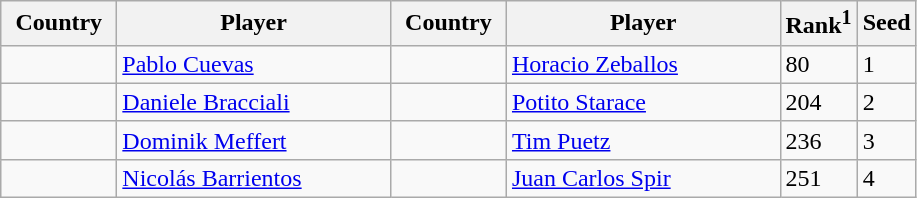<table class="sortable wikitable">
<tr>
<th width="70">Country</th>
<th width="175">Player</th>
<th width="70">Country</th>
<th width="175">Player</th>
<th>Rank<sup>1</sup></th>
<th>Seed</th>
</tr>
<tr>
<td></td>
<td><a href='#'>Pablo Cuevas</a></td>
<td></td>
<td><a href='#'>Horacio Zeballos</a></td>
<td>80</td>
<td>1</td>
</tr>
<tr>
<td></td>
<td><a href='#'>Daniele Bracciali</a></td>
<td></td>
<td><a href='#'>Potito Starace</a></td>
<td>204</td>
<td>2</td>
</tr>
<tr>
<td></td>
<td><a href='#'>Dominik Meffert</a></td>
<td></td>
<td><a href='#'>Tim Puetz</a></td>
<td>236</td>
<td>3</td>
</tr>
<tr>
<td></td>
<td><a href='#'>Nicolás Barrientos</a></td>
<td></td>
<td><a href='#'>Juan Carlos Spir</a></td>
<td>251</td>
<td>4</td>
</tr>
</table>
